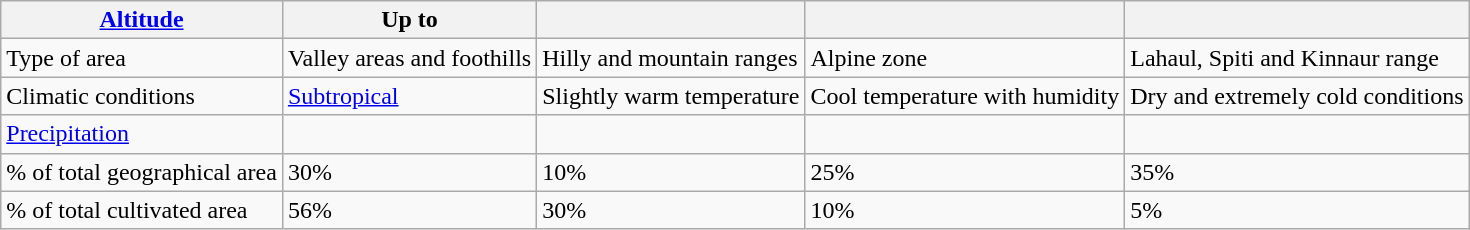<table class="wikitable">
<tr>
<th><a href='#'>Altitude</a></th>
<th>Up to </th>
<th></th>
<th></th>
<th></th>
</tr>
<tr>
<td>Type of area</td>
<td>Valley areas and foothills</td>
<td>Hilly and mountain ranges</td>
<td>Alpine zone</td>
<td>Lahaul, Spiti and Kinnaur range</td>
</tr>
<tr>
<td>Climatic conditions</td>
<td><a href='#'>Subtropical</a></td>
<td>Slightly warm temperature</td>
<td>Cool temperature with humidity</td>
<td>Dry and extremely cold conditions</td>
</tr>
<tr>
<td><a href='#'>Precipitation</a></td>
<td></td>
<td></td>
<td></td>
<td></td>
</tr>
<tr>
<td>% of total geographical area</td>
<td>30%</td>
<td>10%</td>
<td>25%</td>
<td>35%</td>
</tr>
<tr>
<td>% of total cultivated area</td>
<td>56%</td>
<td>30%</td>
<td>10%</td>
<td>5%</td>
</tr>
</table>
